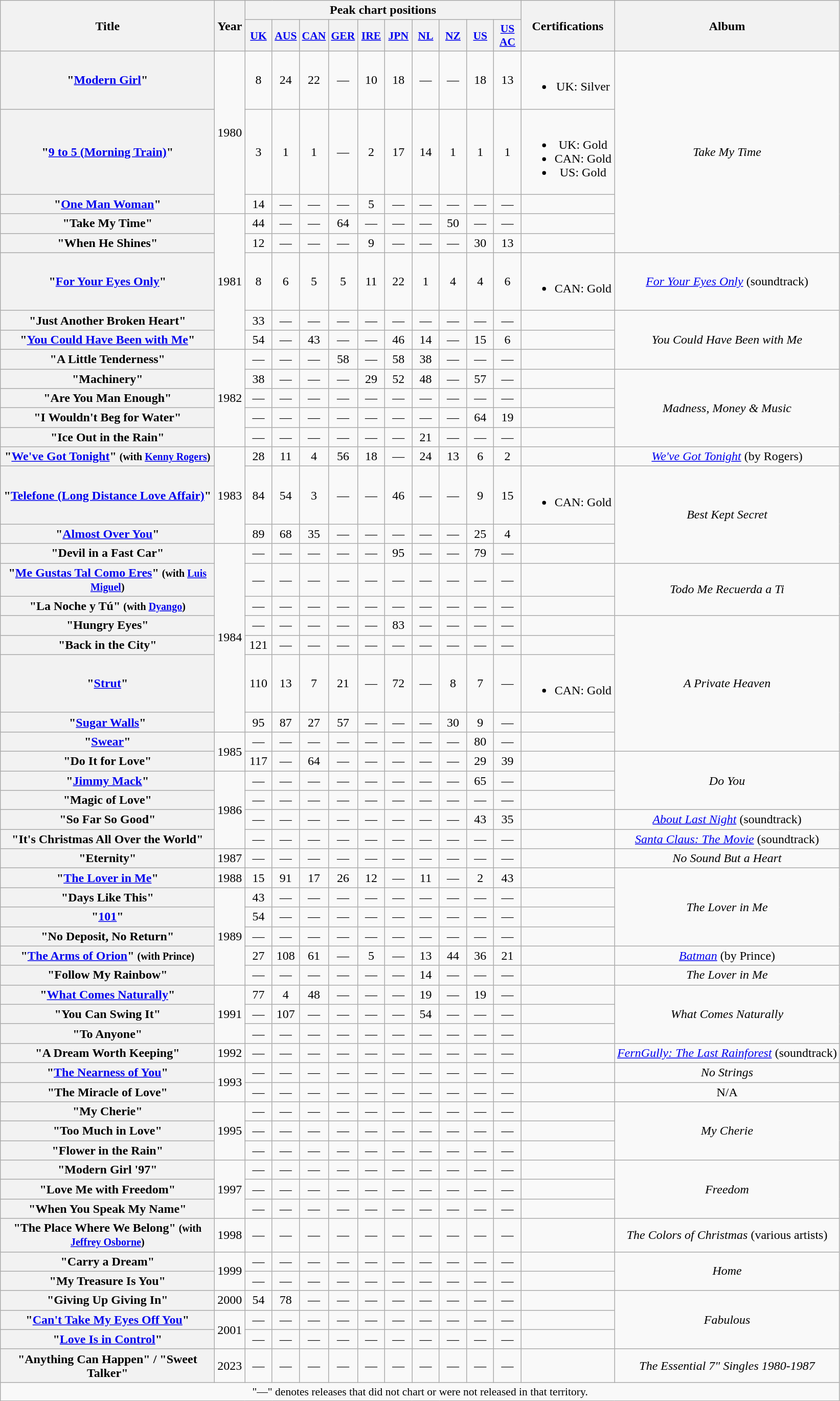<table class="wikitable plainrowheaders" style="text-align:center;">
<tr>
<th rowspan="2" scope="col" style="width:17em;">Title</th>
<th rowspan="2" scope="col" style="width:2em;">Year</th>
<th colspan="10">Peak chart positions</th>
<th rowspan="2">Certifications</th>
<th rowspan="2">Album</th>
</tr>
<tr>
<th scope="col" style="width:2em;font-size:90%;"><a href='#'>UK</a><br></th>
<th scope="col" style="width:2em;font-size:90%;"><a href='#'>AUS</a><br></th>
<th scope="col" style="width:2em;font-size:90%;"><a href='#'>CAN</a><br></th>
<th scope="col" style="width:2em;font-size:90%;"><a href='#'>GER</a><br></th>
<th scope="col" style="width:2em;font-size:90%;"><a href='#'>IRE</a><br></th>
<th scope="col" style="width:2em;font-size:90%;"><a href='#'>JPN</a><br></th>
<th scope="col" style="width:2em;font-size:90%;"><a href='#'>NL</a><br></th>
<th scope="col" style="width:2em;font-size:90%;"><a href='#'>NZ</a><br></th>
<th scope="col" style="width:2em;font-size:90%;"><a href='#'>US</a><br></th>
<th scope="col" style="width:2em;font-size:90%;"><a href='#'>US AC</a><br></th>
</tr>
<tr>
<th scope="row">"<a href='#'>Modern Girl</a>" </th>
<td rowspan="3">1980</td>
<td>8</td>
<td>24</td>
<td>22</td>
<td>—</td>
<td>10</td>
<td>18</td>
<td>—</td>
<td>—</td>
<td>18</td>
<td>13</td>
<td><br><ul><li>UK: Silver</li></ul></td>
<td rowspan="5"><em>Take My Time</em></td>
</tr>
<tr>
<th scope="row">"<a href='#'>9 to 5 (Morning Train)</a>"</th>
<td>3</td>
<td>1</td>
<td>1</td>
<td>—</td>
<td>2</td>
<td>17</td>
<td>14</td>
<td>1</td>
<td>1</td>
<td>1</td>
<td><br><ul><li>UK: Gold</li><li>CAN: Gold</li><li>US: Gold</li></ul></td>
</tr>
<tr>
<th scope="row">"<a href='#'>One Man Woman</a>"</th>
<td>14</td>
<td>—</td>
<td>—</td>
<td>—</td>
<td>5</td>
<td>—</td>
<td>—</td>
<td>—</td>
<td>—</td>
<td>—</td>
<td></td>
</tr>
<tr>
<th scope="row">"Take My Time"</th>
<td rowspan="5">1981</td>
<td>44</td>
<td>—</td>
<td>—</td>
<td>64</td>
<td>—</td>
<td>—</td>
<td>—</td>
<td>50</td>
<td>—</td>
<td>—</td>
<td></td>
</tr>
<tr>
<th scope="row">"When He Shines"</th>
<td>12</td>
<td>—</td>
<td>—</td>
<td>—</td>
<td>9</td>
<td>—</td>
<td>—</td>
<td>—</td>
<td>30</td>
<td>13</td>
<td></td>
</tr>
<tr>
<th scope="row">"<a href='#'>For Your Eyes Only</a>"</th>
<td>8</td>
<td>6</td>
<td>5</td>
<td>5</td>
<td>11</td>
<td>22</td>
<td>1</td>
<td>4</td>
<td>4</td>
<td>6</td>
<td><br><ul><li>CAN: Gold</li></ul></td>
<td><em><a href='#'>For Your Eyes Only</a></em> (soundtrack)</td>
</tr>
<tr>
<th scope="row">"Just Another Broken Heart"</th>
<td>33</td>
<td>—</td>
<td>—</td>
<td>—</td>
<td>—</td>
<td>—</td>
<td>—</td>
<td>—</td>
<td>—</td>
<td>—</td>
<td></td>
<td rowspan="3"><em>You Could Have Been with Me</em></td>
</tr>
<tr>
<th scope="row">"<a href='#'>You Could Have Been with Me</a>"</th>
<td>54</td>
<td>—</td>
<td>43</td>
<td>—</td>
<td>—</td>
<td>46</td>
<td>14</td>
<td>—</td>
<td>15</td>
<td>6</td>
<td></td>
</tr>
<tr>
<th scope="row">"A Little Tenderness" </th>
<td rowspan="5">1982</td>
<td>—</td>
<td>—</td>
<td>—</td>
<td>58</td>
<td>—</td>
<td>58</td>
<td>38</td>
<td>—</td>
<td>—</td>
<td>—</td>
<td></td>
</tr>
<tr>
<th scope="row">"Machinery"</th>
<td>38</td>
<td>—</td>
<td>—</td>
<td>—</td>
<td>29</td>
<td>52</td>
<td>48</td>
<td>—</td>
<td>57</td>
<td>—</td>
<td></td>
<td rowspan="4"><em>Madness, Money & Music</em></td>
</tr>
<tr>
<th scope="row">"Are You Man Enough"</th>
<td>—</td>
<td>—</td>
<td>—</td>
<td>—</td>
<td>—</td>
<td>—</td>
<td>—</td>
<td>—</td>
<td>—</td>
<td>—</td>
<td></td>
</tr>
<tr>
<th scope="row">"I Wouldn't Beg for Water" </th>
<td>—</td>
<td>—</td>
<td>—</td>
<td>—</td>
<td>—</td>
<td>—</td>
<td>—</td>
<td>—</td>
<td>64</td>
<td>19</td>
<td></td>
</tr>
<tr>
<th scope="row">"Ice Out in the Rain" </th>
<td>—</td>
<td>—</td>
<td>—</td>
<td>—</td>
<td>—</td>
<td>—</td>
<td>21</td>
<td>—</td>
<td>—</td>
<td>—</td>
<td></td>
</tr>
<tr>
<th scope="row">"<a href='#'>We've Got Tonight</a>" <small>(with <a href='#'>Kenny Rogers</a>)</small></th>
<td rowspan="3">1983</td>
<td>28</td>
<td>11</td>
<td>4</td>
<td>56</td>
<td>18</td>
<td>—</td>
<td>24</td>
<td>13</td>
<td>6</td>
<td>2</td>
<td></td>
<td><em><a href='#'>We've Got Tonight</a></em> (by Rogers)</td>
</tr>
<tr>
<th scope="row">"<a href='#'>Telefone (Long Distance Love Affair)</a>"</th>
<td>84</td>
<td>54</td>
<td>3</td>
<td>—</td>
<td>—</td>
<td>46</td>
<td>—</td>
<td>—</td>
<td>9</td>
<td>15</td>
<td><br><ul><li>CAN: Gold</li></ul></td>
<td rowspan="3"><em>Best Kept Secret</em></td>
</tr>
<tr>
<th scope="row">"<a href='#'>Almost Over You</a>"</th>
<td>89</td>
<td>68</td>
<td>35</td>
<td>—</td>
<td>—</td>
<td>—</td>
<td>—</td>
<td>—</td>
<td>25</td>
<td>4</td>
<td></td>
</tr>
<tr>
<th scope="row">"Devil in a Fast Car" </th>
<td rowspan="7">1984</td>
<td>—</td>
<td>—</td>
<td>—</td>
<td>—</td>
<td>—</td>
<td>95</td>
<td>—</td>
<td>—</td>
<td>79</td>
<td>—</td>
<td></td>
</tr>
<tr>
<th scope="row">"<a href='#'>Me Gustas Tal Como Eres</a>" <small>(with <a href='#'>Luis Miguel</a>)</small> </th>
<td>—</td>
<td>—</td>
<td>—</td>
<td>—</td>
<td>—</td>
<td>—</td>
<td>—</td>
<td>—</td>
<td>—</td>
<td>—</td>
<td></td>
<td rowspan="2"><em>Todo Me Recuerda a Ti</em></td>
</tr>
<tr>
<th scope="row">"La Noche y Tú" <small>(with <a href='#'>Dyango</a>)</small> </th>
<td>—</td>
<td>—</td>
<td>—</td>
<td>—</td>
<td>—</td>
<td>—</td>
<td>—</td>
<td>—</td>
<td>—</td>
<td>—</td>
<td></td>
</tr>
<tr>
<th scope="row">"Hungry Eyes" </th>
<td>—</td>
<td>—</td>
<td>—</td>
<td>—</td>
<td>—</td>
<td>83</td>
<td>—</td>
<td>—</td>
<td>—</td>
<td>—</td>
<td></td>
<td rowspan="5"><em>A Private Heaven</em></td>
</tr>
<tr>
<th scope="row">"Back in the City"</th>
<td>121</td>
<td>—</td>
<td>—</td>
<td>—</td>
<td>—</td>
<td>—</td>
<td>—</td>
<td>—</td>
<td>—</td>
<td>—</td>
<td></td>
</tr>
<tr>
<th scope="row">"<a href='#'>Strut</a>"</th>
<td>110</td>
<td>13</td>
<td>7</td>
<td>21</td>
<td>—</td>
<td>72</td>
<td>—</td>
<td>8</td>
<td>7</td>
<td>—</td>
<td><br><ul><li>CAN: Gold</li></ul></td>
</tr>
<tr>
<th scope="row">"<a href='#'>Sugar Walls</a>"</th>
<td>95</td>
<td>87</td>
<td>27</td>
<td>57</td>
<td>—</td>
<td>—</td>
<td>—</td>
<td>30</td>
<td>9</td>
<td>—</td>
<td></td>
</tr>
<tr>
<th scope="row">"<a href='#'>Swear</a>" </th>
<td rowspan="2">1985</td>
<td>—</td>
<td>—</td>
<td>—</td>
<td>—</td>
<td>—</td>
<td>—</td>
<td>—</td>
<td>—</td>
<td>80</td>
<td>—</td>
<td></td>
</tr>
<tr>
<th scope="row">"Do It for Love"</th>
<td>117</td>
<td>—</td>
<td>64</td>
<td>—</td>
<td>—</td>
<td>—</td>
<td>—</td>
<td>—</td>
<td>29</td>
<td>39</td>
<td></td>
<td rowspan="3"><em>Do You</em></td>
</tr>
<tr>
<th scope="row">"<a href='#'>Jimmy Mack</a>" </th>
<td rowspan="4">1986</td>
<td>—</td>
<td>—</td>
<td>—</td>
<td>—</td>
<td>—</td>
<td>—</td>
<td>—</td>
<td>—</td>
<td>65</td>
<td>—</td>
<td></td>
</tr>
<tr>
<th scope="row">"Magic of Love" </th>
<td>—</td>
<td>—</td>
<td>—</td>
<td>—</td>
<td>—</td>
<td>—</td>
<td>—</td>
<td>—</td>
<td>—</td>
<td>—</td>
<td></td>
</tr>
<tr>
<th scope="row">"So Far So Good" </th>
<td>—</td>
<td>—</td>
<td>—</td>
<td>—</td>
<td>—</td>
<td>—</td>
<td>—</td>
<td>—</td>
<td>43</td>
<td>35</td>
<td></td>
<td><em><a href='#'>About Last Night</a></em> (soundtrack)</td>
</tr>
<tr>
<th scope="row">"It's Christmas All Over the World"</th>
<td>—</td>
<td>—</td>
<td>—</td>
<td>—</td>
<td>—</td>
<td>—</td>
<td>—</td>
<td>—</td>
<td>—</td>
<td>—</td>
<td></td>
<td><em><a href='#'>Santa Claus: The Movie</a></em> (soundtrack)</td>
</tr>
<tr>
<th scope="row">"Eternity"</th>
<td>1987</td>
<td>—</td>
<td>—</td>
<td>—</td>
<td>—</td>
<td>—</td>
<td>—</td>
<td>—</td>
<td>—</td>
<td>—</td>
<td>—</td>
<td></td>
<td><em>No Sound But a Heart</em></td>
</tr>
<tr>
<th scope="row">"<a href='#'>The Lover in Me</a>"</th>
<td>1988</td>
<td>15</td>
<td>91</td>
<td>17</td>
<td>26</td>
<td>12</td>
<td>—</td>
<td>11</td>
<td>—</td>
<td>2</td>
<td>43</td>
<td></td>
<td rowspan="4"><em>The Lover in Me</em></td>
</tr>
<tr>
<th scope="row">"Days Like This"</th>
<td rowspan="5">1989</td>
<td>43</td>
<td>—</td>
<td>—</td>
<td>—</td>
<td>—</td>
<td>—</td>
<td>—</td>
<td>—</td>
<td>—</td>
<td>—</td>
<td></td>
</tr>
<tr>
<th scope="row">"<a href='#'>101</a>"</th>
<td>54</td>
<td>—</td>
<td>—</td>
<td>—</td>
<td>—</td>
<td>—</td>
<td>—</td>
<td>—</td>
<td>—</td>
<td>—</td>
<td></td>
</tr>
<tr>
<th scope="row">"No Deposit, No Return" </th>
<td>—</td>
<td>—</td>
<td>—</td>
<td>—</td>
<td>—</td>
<td>—</td>
<td>—</td>
<td>—</td>
<td>—</td>
<td>—</td>
<td></td>
</tr>
<tr>
<th scope="row">"<a href='#'>The Arms of Orion</a>" <small>(with Prince)</small></th>
<td>27</td>
<td>108</td>
<td>61</td>
<td>—</td>
<td>5</td>
<td>—</td>
<td>13</td>
<td>44</td>
<td>36</td>
<td>21</td>
<td></td>
<td><em><a href='#'>Batman</a></em> (by Prince)</td>
</tr>
<tr>
<th scope="row">"Follow My Rainbow" </th>
<td>—</td>
<td>—</td>
<td>—</td>
<td>—</td>
<td>—</td>
<td>—</td>
<td>14</td>
<td>—</td>
<td>—</td>
<td>—</td>
<td></td>
<td><em>The Lover in Me</em></td>
</tr>
<tr>
<th scope="row">"<a href='#'>What Comes Naturally</a>"</th>
<td rowspan="3">1991</td>
<td>77</td>
<td>4</td>
<td>48</td>
<td>—</td>
<td>—</td>
<td>—</td>
<td>19</td>
<td>—</td>
<td>19</td>
<td>—</td>
<td></td>
<td rowspan="3"><em>What Comes Naturally</em></td>
</tr>
<tr>
<th scope="row">"You Can Swing It" </th>
<td>—</td>
<td>107</td>
<td>—</td>
<td>—</td>
<td>—</td>
<td>—</td>
<td>54</td>
<td>—</td>
<td>—</td>
<td>—</td>
<td></td>
</tr>
<tr>
<th scope="row">"To Anyone" </th>
<td>—</td>
<td>—</td>
<td>—</td>
<td>—</td>
<td>—</td>
<td>—</td>
<td>—</td>
<td>—</td>
<td>—</td>
<td>—</td>
<td></td>
</tr>
<tr>
<th scope="row">"A Dream Worth Keeping" </th>
<td>1992</td>
<td>—</td>
<td>—</td>
<td>—</td>
<td>—</td>
<td>—</td>
<td>—</td>
<td>—</td>
<td>—</td>
<td>—</td>
<td>—</td>
<td></td>
<td><em><a href='#'>FernGully: The Last Rainforest</a></em> (soundtrack)</td>
</tr>
<tr>
<th scope="row">"<a href='#'>The Nearness of You</a>" </th>
<td rowspan="2">1993</td>
<td>—</td>
<td>—</td>
<td>—</td>
<td>—</td>
<td>—</td>
<td>—</td>
<td>—</td>
<td>—</td>
<td>—</td>
<td>—</td>
<td></td>
<td><em>No Strings</em></td>
</tr>
<tr>
<th scope="row">"The Miracle of Love" </th>
<td>—</td>
<td>—</td>
<td>—</td>
<td>—</td>
<td>—</td>
<td>—</td>
<td>—</td>
<td>—</td>
<td>—</td>
<td>—</td>
<td></td>
<td>N/A</td>
</tr>
<tr>
<th scope="row">"My Cherie" </th>
<td rowspan="3">1995</td>
<td>—</td>
<td>—</td>
<td>—</td>
<td>—</td>
<td>—</td>
<td>—</td>
<td>—</td>
<td>—</td>
<td>—</td>
<td>—</td>
<td></td>
<td rowspan="3"><em>My Cherie</em></td>
</tr>
<tr>
<th scope="row">"Too Much in Love" </th>
<td>—</td>
<td>—</td>
<td>—</td>
<td>—</td>
<td>—</td>
<td>—</td>
<td>—</td>
<td>—</td>
<td>—</td>
<td>—</td>
<td></td>
</tr>
<tr>
<th scope="row">"Flower in the Rain" </th>
<td>—</td>
<td>—</td>
<td>—</td>
<td>—</td>
<td>—</td>
<td>—</td>
<td>—</td>
<td>—</td>
<td>—</td>
<td>—</td>
<td></td>
</tr>
<tr>
<th scope="row">"Modern Girl '97" </th>
<td rowspan="3">1997</td>
<td>—</td>
<td>—</td>
<td>—</td>
<td>—</td>
<td>—</td>
<td>—</td>
<td>—</td>
<td>—</td>
<td>—</td>
<td>—</td>
<td></td>
<td rowspan="3"><em>Freedom</em></td>
</tr>
<tr>
<th scope="row">"Love Me with Freedom" </th>
<td>—</td>
<td>—</td>
<td>—</td>
<td>—</td>
<td>—</td>
<td>—</td>
<td>—</td>
<td>—</td>
<td>—</td>
<td>—</td>
<td></td>
</tr>
<tr>
<th scope="row">"When You Speak My Name" </th>
<td>—</td>
<td>—</td>
<td>—</td>
<td>—</td>
<td>—</td>
<td>—</td>
<td>—</td>
<td>—</td>
<td>—</td>
<td>—</td>
<td></td>
</tr>
<tr>
<th scope="row">"The Place Where We Belong" <small>(with <a href='#'>Jeffrey Osborne</a>)</small> </th>
<td>1998</td>
<td>—</td>
<td>—</td>
<td>—</td>
<td>—</td>
<td>—</td>
<td>—</td>
<td>—</td>
<td>—</td>
<td>—</td>
<td>—</td>
<td></td>
<td><em>The Colors of Christmas</em> (various artists)</td>
</tr>
<tr>
<th scope="row">"Carry a Dream" </th>
<td rowspan="2">1999</td>
<td>—</td>
<td>—</td>
<td>—</td>
<td>—</td>
<td>—</td>
<td>—</td>
<td>—</td>
<td>—</td>
<td>—</td>
<td>—</td>
<td></td>
<td rowspan="2"><em>Home</em></td>
</tr>
<tr>
<th scope="row">"My Treasure Is You" </th>
<td>—</td>
<td>—</td>
<td>—</td>
<td>—</td>
<td>—</td>
<td>—</td>
<td>—</td>
<td>—</td>
<td>—</td>
<td>—</td>
<td></td>
</tr>
<tr>
<th scope="row">"Giving Up Giving In"</th>
<td>2000</td>
<td>54</td>
<td>78</td>
<td>—</td>
<td>—</td>
<td>—</td>
<td>—</td>
<td>—</td>
<td>—</td>
<td>—</td>
<td>—</td>
<td></td>
<td rowspan="3"><em>Fabulous</em></td>
</tr>
<tr>
<th scope="row">"<a href='#'>Can't Take My Eyes Off You</a>" </th>
<td rowspan="2">2001</td>
<td>—</td>
<td>—</td>
<td>—</td>
<td>—</td>
<td>—</td>
<td>—</td>
<td>—</td>
<td>—</td>
<td>—</td>
<td>—</td>
<td></td>
</tr>
<tr>
<th scope="row">"<a href='#'>Love Is in Control</a>" </th>
<td>—</td>
<td>—</td>
<td>—</td>
<td>—</td>
<td>—</td>
<td>—</td>
<td>—</td>
<td>—</td>
<td>—</td>
<td>—</td>
<td></td>
</tr>
<tr>
<th scope="row">"Anything Can Happen" / "Sweet Talker" </th>
<td>2023</td>
<td>—</td>
<td>—</td>
<td>—</td>
<td>—</td>
<td>—</td>
<td>—</td>
<td>—</td>
<td>—</td>
<td>—</td>
<td>—</td>
<td></td>
<td><em>The Essential 7" Singles 1980-1987</em></td>
</tr>
<tr>
<td colspan="14" style="font-size:90%">"—" denotes releases that did not chart or were not released in that territory.</td>
</tr>
</table>
